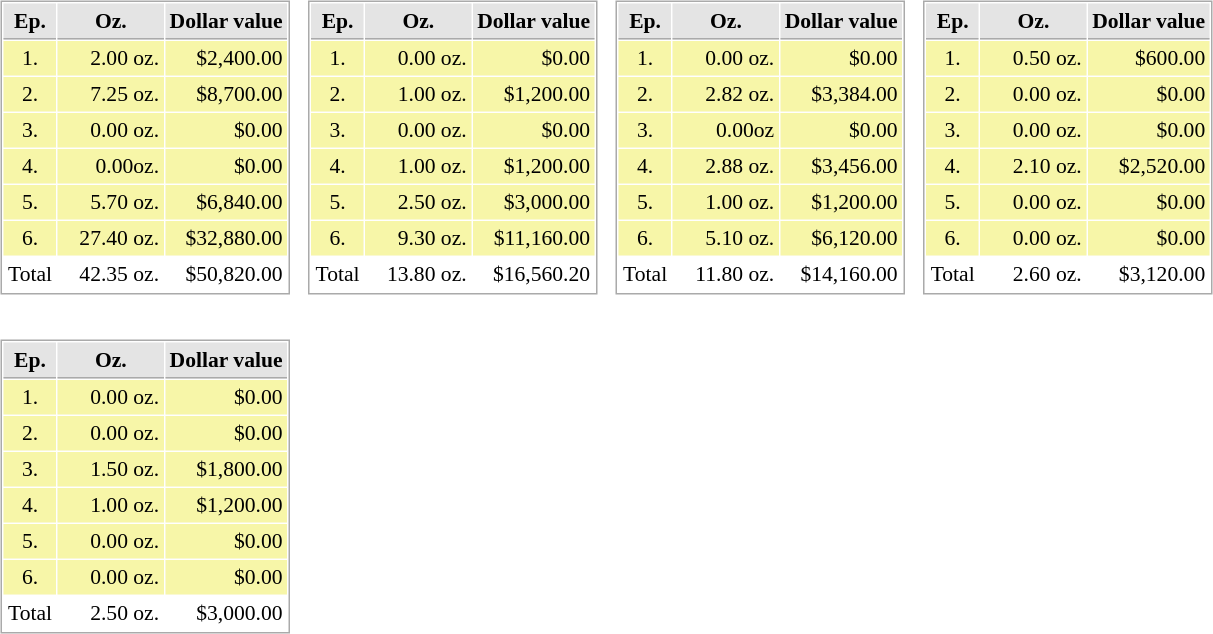<table border="0" cellspacing="10">
<tr>
<td><br><table cellspacing="1" cellpadding="3" style="border:1px solid #aaa; font-size:90%;">
<tr style="background:#e4e4e4;">
<th style="border-bottom:1px solid #aaa; width:10px;">Ep.</th>
<th style="border-bottom:1px solid #aaa; width:50px;">      Oz.      </th>
<th style="border-bottom:1px solid #aaa; width:75px;">Dollar value</th>
</tr>
<tr style="background:#f7f6a8;">
<td style="text-align:center;">1.</td>
<td style="text-align:right;">2.00 oz.</td>
<td style="text-align:right;">$2,400.00</td>
</tr>
<tr style="background:#f7f6a8;">
<td style="text-align:center;">2.</td>
<td style="text-align:right;">7.25 oz.</td>
<td style="text-align:right;">$8,700.00</td>
</tr>
<tr style="background:#f7f6a8;">
<td style="text-align:center;">3.</td>
<td style="text-align:right;">0.00 oz.</td>
<td style="text-align:right;">$0.00</td>
</tr>
<tr style="background:#f7f6a8;">
<td style="text-align:center;">4.</td>
<td style="text-align:right;">0.00oz.</td>
<td style="text-align:right;">$0.00</td>
</tr>
<tr style="background:#f7f6a8;">
<td style="text-align:center;">5.</td>
<td style="text-align:right;">5.70 oz.</td>
<td style="text-align:right;">$6,840.00</td>
</tr>
<tr style="background:#f7f6a8;">
<td style="text-align:center;">6.</td>
<td style="text-align:right;">27.40 oz.</td>
<td style="text-align:right;">$32,880.00</td>
</tr>
<tr>
<td style="text-align:center;">Total</td>
<td style="text-align:right;">42.35 oz.</td>
<td style="text-align:right;">$50,820.00</td>
</tr>
</table>
</td>
<td><br><table cellspacing="1" cellpadding="3" style="border:1px solid #aaa; font-size:90%;">
<tr style="background:#e4e4e4;">
<th style="border-bottom:1px solid #aaa; width:10px;">Ep.</th>
<th style="border-bottom:1px solid #aaa; width:50px;">      Oz.      </th>
<th style="border-bottom:1px solid #aaa; width:75px;">Dollar value</th>
</tr>
<tr style="background:#f7f6a8;">
<td style="text-align:center;">1.</td>
<td style="text-align:right;">0.00 oz.</td>
<td style="text-align:right;">$0.00</td>
</tr>
<tr style="background:#f7f6a8;">
<td style="text-align:center;">2.</td>
<td style="text-align:right;">1.00 oz.</td>
<td style="text-align:right;">$1,200.00</td>
</tr>
<tr style="background:#f7f6a8;">
<td style="text-align:center;">3.</td>
<td style="text-align:right;">0.00 oz.</td>
<td style="text-align:right;">$0.00</td>
</tr>
<tr style="background:#f7f6a8;">
<td style="text-align:center;">4.</td>
<td style="text-align:right;">1.00 oz.</td>
<td style="text-align:right;">$1,200.00</td>
</tr>
<tr style="background:#f7f6a8;">
<td style="text-align:center;">5.</td>
<td style="text-align:right;">2.50 oz.</td>
<td style="text-align:right;">$3,000.00</td>
</tr>
<tr style="background:#f7f6a8;">
<td style="text-align:center;">6.</td>
<td style="text-align:right;">9.30 oz.</td>
<td style="text-align:right;">$11,160.00</td>
</tr>
<tr>
<td style="text-align:center;">Total</td>
<td style="text-align:right;">13.80 oz.</td>
<td style="text-align:right;">$16,560.20</td>
</tr>
</table>
</td>
<td><br><table cellspacing="1" cellpadding="3" style="border:1px solid #aaa; font-size:90%;">
<tr style="background:#e4e4e4;">
<th style="border-bottom:1px solid #aaa; width:10px;">Ep.</th>
<th style="border-bottom:1px solid #aaa; width:50px;">      Oz.      </th>
<th style="border-bottom:1px solid #aaa; width:75px;">Dollar value</th>
</tr>
<tr style="background:#f7f6a8;">
<td style="text-align:center;">1.</td>
<td style="text-align:right;">0.00 oz.</td>
<td style="text-align:right;">$0.00</td>
</tr>
<tr style="background:#f7f6a8;">
<td style="text-align:center;">2.</td>
<td style="text-align:right;">2.82 oz.</td>
<td style="text-align:right;">$3,384.00</td>
</tr>
<tr style="background:#f7f6a8;">
<td style="text-align:center;">3.</td>
<td style="text-align:right;">0.00oz</td>
<td style="text-align:right;">$0.00</td>
</tr>
<tr style="background:#f7f6a8;">
<td style="text-align:center;">4.</td>
<td style="text-align:right;">2.88 oz.</td>
<td style="text-align:right;">$3,456.00</td>
</tr>
<tr style="background:#f7f6a8;">
<td style="text-align:center;">5.</td>
<td style="text-align:right;">1.00 oz.</td>
<td style="text-align:right;">$1,200.00</td>
</tr>
<tr style="background:#f7f6a8;">
<td style="text-align:center;">6.</td>
<td style="text-align:right;">5.10 oz.</td>
<td style="text-align:right;">$6,120.00</td>
</tr>
<tr>
<td style="text-align:center;">Total</td>
<td style="text-align:right;">11.80 oz.</td>
<td style="text-align:right;">$14,160.00</td>
</tr>
</table>
</td>
<td><br><table cellspacing="1" cellpadding="3" style="border:1px solid #aaa; font-size:90%;">
<tr style="background:#e4e4e4;">
<th style="border-bottom:1px solid #aaa; width:10px;">Ep.</th>
<th style="border-bottom:1px solid #aaa; width:50px;">      Oz.      </th>
<th style="border-bottom:1px solid #aaa; width:75px;">Dollar value</th>
</tr>
<tr style="background:#f7f6a8;">
<td style="text-align:center;">1.</td>
<td style="text-align:right;">0.50 oz.</td>
<td style="text-align:right;">$600.00</td>
</tr>
<tr style="background:#f7f6a8;">
<td style="text-align:center;">2.</td>
<td style="text-align:right;">0.00 oz.</td>
<td style="text-align:right;">$0.00</td>
</tr>
<tr style="background:#f7f6a8;">
<td style="text-align:center;">3.</td>
<td style="text-align:right;">0.00 oz.</td>
<td style="text-align:right;">$0.00</td>
</tr>
<tr style="background:#f7f6a8;">
<td style="text-align:center;">4.</td>
<td style="text-align:right;">2.10 oz.</td>
<td style="text-align:right;">$2,520.00</td>
</tr>
<tr style="background:#f7f6a8;">
<td style="text-align:center;">5.</td>
<td style="text-align:right;">0.00 oz.</td>
<td style="text-align:right;">$0.00</td>
</tr>
<tr style="background:#f7f6a8;">
<td style="text-align:center;">6.</td>
<td style="text-align:right;">0.00 oz.</td>
<td style="text-align:right;">$0.00</td>
</tr>
<tr>
<td style="text-align:center;">Total</td>
<td style="text-align:right;">2.60 oz.</td>
<td style="text-align:right;">$3,120.00</td>
</tr>
</table>
</td>
</tr>
<tr>
<td><br><table cellspacing="1" cellpadding="3" style="border:1px solid #aaa; font-size:90%;">
<tr style="background:#e4e4e4;">
<th style="border-bottom:1px solid #aaa; width:10px;">Ep.</th>
<th style="border-bottom:1px solid #aaa; width:50px;">      Oz.      </th>
<th style="border-bottom:1px solid #aaa; width:75px;">Dollar value</th>
</tr>
<tr style="background:#f7f6a8;">
<td style="text-align:center;">1.</td>
<td style="text-align:right;">0.00 oz.</td>
<td style="text-align:right;">$0.00</td>
</tr>
<tr style="background:#f7f6a8;">
<td style="text-align:center;">2.</td>
<td style="text-align:right;">0.00 oz.</td>
<td style="text-align:right;">$0.00</td>
</tr>
<tr style="background:#f7f6a8;">
<td style="text-align:center;">3.</td>
<td style="text-align:right;">1.50 oz.</td>
<td style="text-align:right;">$1,800.00</td>
</tr>
<tr style="background:#f7f6a8;">
<td style="text-align:center;">4.</td>
<td style="text-align:right;">1.00 oz.</td>
<td style="text-align:right;">$1,200.00</td>
</tr>
<tr style="background:#f7f6a8;">
<td style="text-align:center;">5.</td>
<td style="text-align:right;">0.00 oz.</td>
<td style="text-align:right;">$0.00</td>
</tr>
<tr style="background:#f7f6a8;">
<td style="text-align:center;">6.</td>
<td style="text-align:right;">0.00 oz.</td>
<td style="text-align:right;">$0.00</td>
</tr>
<tr>
<td style="text-align:center;">Total</td>
<td style="text-align:right;">2.50 oz.</td>
<td style="text-align:right;">$3,000.00</td>
</tr>
</table>
</td>
<td></td>
</tr>
</table>
